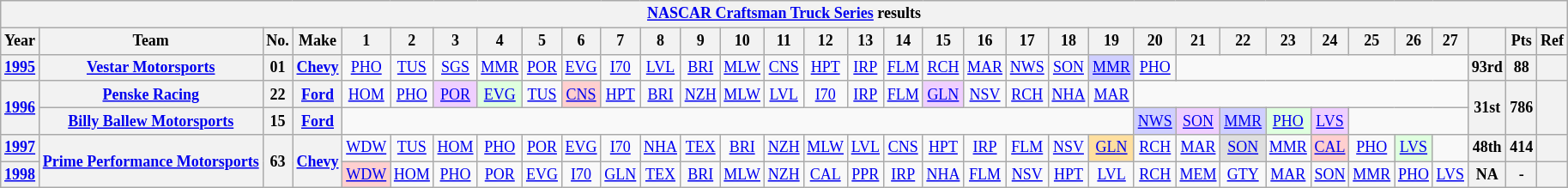<table class="wikitable" style="text-align:center; font-size:75%">
<tr>
<th colspan=45><a href='#'>NASCAR Craftsman Truck Series</a> results</th>
</tr>
<tr>
<th>Year</th>
<th>Team</th>
<th>No.</th>
<th>Make</th>
<th>1</th>
<th>2</th>
<th>3</th>
<th>4</th>
<th>5</th>
<th>6</th>
<th>7</th>
<th>8</th>
<th>9</th>
<th>10</th>
<th>11</th>
<th>12</th>
<th>13</th>
<th>14</th>
<th>15</th>
<th>16</th>
<th>17</th>
<th>18</th>
<th>19</th>
<th>20</th>
<th>21</th>
<th>22</th>
<th>23</th>
<th>24</th>
<th>25</th>
<th>26</th>
<th>27</th>
<th></th>
<th>Pts</th>
<th>Ref</th>
</tr>
<tr>
<th><a href='#'>1995</a></th>
<th><a href='#'>Vestar Motorsports</a></th>
<th>01</th>
<th><a href='#'>Chevy</a></th>
<td><a href='#'>PHO</a></td>
<td><a href='#'>TUS</a></td>
<td><a href='#'>SGS</a></td>
<td><a href='#'>MMR</a></td>
<td><a href='#'>POR</a></td>
<td><a href='#'>EVG</a></td>
<td><a href='#'>I70</a></td>
<td><a href='#'>LVL</a></td>
<td><a href='#'>BRI</a></td>
<td><a href='#'>MLW</a></td>
<td><a href='#'>CNS</a></td>
<td><a href='#'>HPT</a></td>
<td><a href='#'>IRP</a></td>
<td><a href='#'>FLM</a></td>
<td><a href='#'>RCH</a></td>
<td><a href='#'>MAR</a></td>
<td><a href='#'>NWS</a></td>
<td><a href='#'>SON</a></td>
<td style="background:#CFCFFF;"><a href='#'>MMR</a><br></td>
<td><a href='#'>PHO</a></td>
<td colspan=7></td>
<th>93rd</th>
<th>88</th>
<th></th>
</tr>
<tr>
<th rowspan=2><a href='#'>1996</a></th>
<th><a href='#'>Penske Racing</a></th>
<th>22</th>
<th><a href='#'>Ford</a></th>
<td><a href='#'>HOM</a></td>
<td><a href='#'>PHO</a></td>
<td style="background:#EFCFFF;"><a href='#'>POR</a><br></td>
<td style="background:#DFFFDF;"><a href='#'>EVG</a><br></td>
<td><a href='#'>TUS</a></td>
<td style="background:#FFCFCF;"><a href='#'>CNS</a><br></td>
<td><a href='#'>HPT</a></td>
<td><a href='#'>BRI</a></td>
<td><a href='#'>NZH</a></td>
<td><a href='#'>MLW</a></td>
<td><a href='#'>LVL</a></td>
<td><a href='#'>I70</a></td>
<td><a href='#'>IRP</a></td>
<td><a href='#'>FLM</a></td>
<td style="background:#EFCFFF;"><a href='#'>GLN</a><br></td>
<td><a href='#'>NSV</a></td>
<td><a href='#'>RCH</a></td>
<td><a href='#'>NHA</a></td>
<td><a href='#'>MAR</a></td>
<td colspan=8></td>
<th rowspan=2>31st</th>
<th rowspan=2>786</th>
<th rowspan=2></th>
</tr>
<tr>
<th><a href='#'>Billy Ballew Motorsports</a></th>
<th>15</th>
<th><a href='#'>Ford</a></th>
<td colspan=19></td>
<td style="background:#CFCFFF;"><a href='#'>NWS</a><br></td>
<td style="background:#EFCFFF;"><a href='#'>SON</a><br></td>
<td style="background:#CFCFFF;"><a href='#'>MMR</a><br></td>
<td style="background:#DFFFDF;"><a href='#'>PHO</a><br></td>
<td style="background:#EFCFFF;"><a href='#'>LVS</a><br></td>
<td colspan=3></td>
</tr>
<tr>
<th><a href='#'>1997</a></th>
<th rowspan=2><a href='#'>Prime Performance Motorsports</a></th>
<th rowspan=2>63</th>
<th rowspan=2><a href='#'>Chevy</a></th>
<td><a href='#'>WDW</a></td>
<td><a href='#'>TUS</a></td>
<td><a href='#'>HOM</a></td>
<td><a href='#'>PHO</a></td>
<td><a href='#'>POR</a></td>
<td><a href='#'>EVG</a></td>
<td><a href='#'>I70</a></td>
<td><a href='#'>NHA</a></td>
<td><a href='#'>TEX</a></td>
<td><a href='#'>BRI</a></td>
<td><a href='#'>NZH</a></td>
<td><a href='#'>MLW</a></td>
<td><a href='#'>LVL</a></td>
<td><a href='#'>CNS</a></td>
<td><a href='#'>HPT</a></td>
<td><a href='#'>IRP</a></td>
<td><a href='#'>FLM</a></td>
<td><a href='#'>NSV</a></td>
<td style="background:#FFDF9F;"><a href='#'>GLN</a><br></td>
<td><a href='#'>RCH</a></td>
<td><a href='#'>MAR</a></td>
<td style="background:#DFDFDF;"><a href='#'>SON</a><br></td>
<td><a href='#'>MMR</a></td>
<td style="background:#FFCFCF;"><a href='#'>CAL</a><br></td>
<td><a href='#'>PHO</a></td>
<td style="background:#DFFFDF;"><a href='#'>LVS</a><br></td>
<td></td>
<th>48th</th>
<th>414</th>
<th></th>
</tr>
<tr>
<th><a href='#'>1998</a></th>
<td style="background:#FFCFCF;"><a href='#'>WDW</a><br></td>
<td><a href='#'>HOM</a></td>
<td><a href='#'>PHO</a></td>
<td><a href='#'>POR</a></td>
<td><a href='#'>EVG</a></td>
<td><a href='#'>I70</a></td>
<td><a href='#'>GLN</a></td>
<td><a href='#'>TEX</a></td>
<td><a href='#'>BRI</a></td>
<td><a href='#'>MLW</a></td>
<td><a href='#'>NZH</a></td>
<td><a href='#'>CAL</a></td>
<td><a href='#'>PPR</a></td>
<td><a href='#'>IRP</a></td>
<td><a href='#'>NHA</a></td>
<td><a href='#'>FLM</a></td>
<td><a href='#'>NSV</a></td>
<td><a href='#'>HPT</a></td>
<td><a href='#'>LVL</a></td>
<td><a href='#'>RCH</a></td>
<td><a href='#'>MEM</a></td>
<td><a href='#'>GTY</a></td>
<td><a href='#'>MAR</a></td>
<td><a href='#'>SON</a></td>
<td><a href='#'>MMR</a></td>
<td><a href='#'>PHO</a></td>
<td><a href='#'>LVS</a></td>
<th>NA</th>
<th>-</th>
<th></th>
</tr>
</table>
